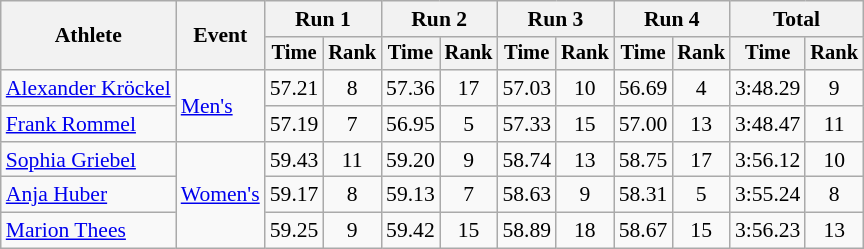<table class="wikitable" style="font-size:90%">
<tr>
<th rowspan="2">Athlete</th>
<th rowspan="2">Event</th>
<th colspan="2">Run 1</th>
<th colspan="2">Run 2</th>
<th colspan="2">Run 3</th>
<th colspan="2">Run 4</th>
<th colspan="2">Total</th>
</tr>
<tr style="font-size:95%">
<th>Time</th>
<th>Rank</th>
<th>Time</th>
<th>Rank</th>
<th>Time</th>
<th>Rank</th>
<th>Time</th>
<th>Rank</th>
<th>Time</th>
<th>Rank</th>
</tr>
<tr align=center>
<td align=left><a href='#'>Alexander Kröckel</a></td>
<td align=left rowspan=2><a href='#'>Men's</a></td>
<td>57.21</td>
<td>8</td>
<td>57.36</td>
<td>17</td>
<td>57.03</td>
<td>10</td>
<td>56.69</td>
<td>4</td>
<td>3:48.29</td>
<td>9</td>
</tr>
<tr align=center>
<td align=left><a href='#'>Frank Rommel</a></td>
<td>57.19</td>
<td>7</td>
<td>56.95</td>
<td>5</td>
<td>57.33</td>
<td>15</td>
<td>57.00</td>
<td>13</td>
<td>3:48.47</td>
<td>11</td>
</tr>
<tr align=center>
<td align=left><a href='#'>Sophia Griebel</a></td>
<td align=left rowspan=3><a href='#'>Women's</a></td>
<td>59.43</td>
<td>11</td>
<td>59.20</td>
<td>9</td>
<td>58.74</td>
<td>13</td>
<td>58.75</td>
<td>17</td>
<td>3:56.12</td>
<td>10</td>
</tr>
<tr align=center>
<td align=left><a href='#'>Anja Huber</a></td>
<td>59.17</td>
<td>8</td>
<td>59.13</td>
<td>7</td>
<td>58.63</td>
<td>9</td>
<td>58.31</td>
<td>5</td>
<td>3:55.24</td>
<td>8</td>
</tr>
<tr align=center>
<td align=left><a href='#'>Marion Thees</a></td>
<td>59.25</td>
<td>9</td>
<td>59.42</td>
<td>15</td>
<td>58.89</td>
<td>18</td>
<td>58.67</td>
<td>15</td>
<td>3:56.23</td>
<td>13</td>
</tr>
</table>
